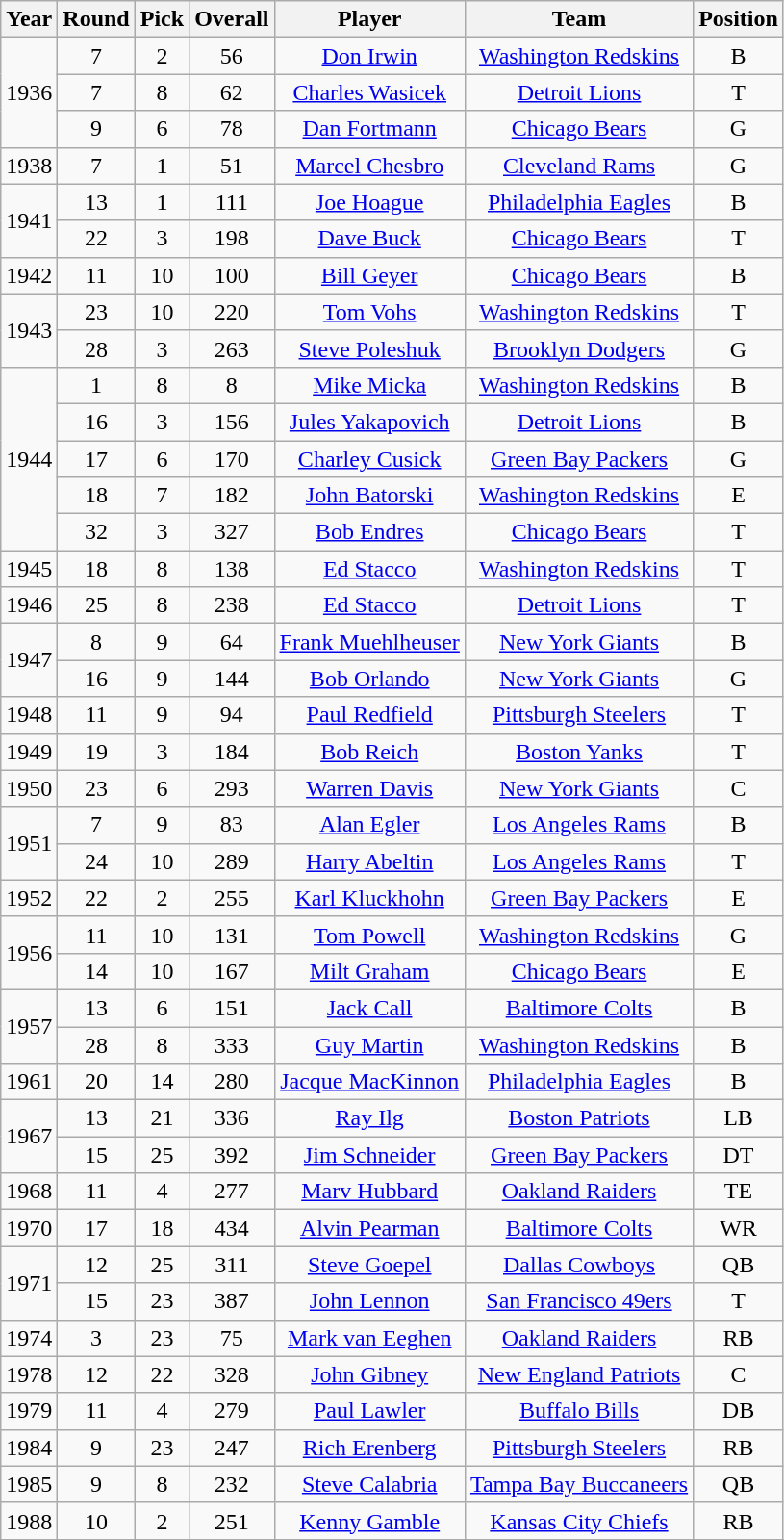<table class="wikitable sortable" style="text-align: center;">
<tr>
<th>Year</th>
<th>Round</th>
<th>Pick</th>
<th>Overall</th>
<th>Player</th>
<th>Team</th>
<th>Position</th>
</tr>
<tr>
<td rowspan="3">1936</td>
<td>7</td>
<td>2</td>
<td>56</td>
<td><a href='#'>Don Irwin</a></td>
<td><a href='#'>Washington Redskins</a></td>
<td>B</td>
</tr>
<tr>
<td>7</td>
<td>8</td>
<td>62</td>
<td><a href='#'>Charles Wasicek</a></td>
<td><a href='#'>Detroit Lions</a></td>
<td>T</td>
</tr>
<tr>
<td>9</td>
<td>6</td>
<td>78</td>
<td><a href='#'>Dan Fortmann</a></td>
<td><a href='#'>Chicago Bears</a></td>
<td>G</td>
</tr>
<tr>
<td>1938</td>
<td>7</td>
<td>1</td>
<td>51</td>
<td><a href='#'>Marcel Chesbro</a></td>
<td><a href='#'>Cleveland Rams</a></td>
<td>G</td>
</tr>
<tr>
<td rowspan="2">1941</td>
<td>13</td>
<td>1</td>
<td>111</td>
<td><a href='#'>Joe Hoague</a></td>
<td><a href='#'>Philadelphia Eagles</a></td>
<td>B</td>
</tr>
<tr>
<td>22</td>
<td>3</td>
<td>198</td>
<td><a href='#'>Dave Buck</a></td>
<td><a href='#'>Chicago Bears</a></td>
<td>T</td>
</tr>
<tr>
<td>1942</td>
<td>11</td>
<td>10</td>
<td>100</td>
<td><a href='#'>Bill Geyer</a></td>
<td><a href='#'>Chicago Bears</a></td>
<td>B</td>
</tr>
<tr>
<td rowspan="2">1943</td>
<td>23</td>
<td>10</td>
<td>220</td>
<td><a href='#'>Tom Vohs</a></td>
<td><a href='#'>Washington Redskins</a></td>
<td>T</td>
</tr>
<tr>
<td>28</td>
<td>3</td>
<td>263</td>
<td><a href='#'>Steve Poleshuk</a></td>
<td><a href='#'>Brooklyn Dodgers</a></td>
<td>G</td>
</tr>
<tr>
<td rowspan="5">1944</td>
<td>1</td>
<td>8</td>
<td>8</td>
<td><a href='#'>Mike Micka</a></td>
<td><a href='#'>Washington Redskins</a></td>
<td>B</td>
</tr>
<tr>
<td>16</td>
<td>3</td>
<td>156</td>
<td><a href='#'>Jules Yakapovich</a></td>
<td><a href='#'>Detroit Lions</a></td>
<td>B</td>
</tr>
<tr>
<td>17</td>
<td>6</td>
<td>170</td>
<td><a href='#'>Charley Cusick</a></td>
<td><a href='#'>Green Bay Packers</a></td>
<td>G</td>
</tr>
<tr>
<td>18</td>
<td>7</td>
<td>182</td>
<td><a href='#'>John Batorski</a></td>
<td><a href='#'>Washington Redskins</a></td>
<td>E</td>
</tr>
<tr>
<td>32</td>
<td>3</td>
<td>327</td>
<td><a href='#'>Bob Endres</a></td>
<td><a href='#'>Chicago Bears</a></td>
<td>T</td>
</tr>
<tr>
<td>1945</td>
<td>18</td>
<td>8</td>
<td>138</td>
<td><a href='#'>Ed Stacco</a></td>
<td><a href='#'>Washington Redskins</a></td>
<td>T</td>
</tr>
<tr>
<td>1946</td>
<td>25</td>
<td>8</td>
<td>238</td>
<td><a href='#'>Ed Stacco</a></td>
<td><a href='#'>Detroit Lions</a></td>
<td>T</td>
</tr>
<tr>
<td rowspan="2">1947</td>
<td>8</td>
<td>9</td>
<td>64</td>
<td><a href='#'>Frank Muehlheuser</a></td>
<td><a href='#'>New York Giants</a></td>
<td>B</td>
</tr>
<tr>
<td>16</td>
<td>9</td>
<td>144</td>
<td><a href='#'>Bob Orlando</a></td>
<td><a href='#'>New York Giants</a></td>
<td>G</td>
</tr>
<tr>
<td>1948</td>
<td>11</td>
<td>9</td>
<td>94</td>
<td><a href='#'>Paul Redfield</a></td>
<td><a href='#'>Pittsburgh Steelers</a></td>
<td>T</td>
</tr>
<tr>
<td>1949</td>
<td>19</td>
<td>3</td>
<td>184</td>
<td><a href='#'>Bob Reich</a></td>
<td><a href='#'>Boston Yanks</a></td>
<td>T</td>
</tr>
<tr>
<td>1950</td>
<td>23</td>
<td>6</td>
<td>293</td>
<td><a href='#'>Warren Davis</a></td>
<td><a href='#'>New York Giants</a></td>
<td>C</td>
</tr>
<tr>
<td rowspan="2">1951</td>
<td>7</td>
<td>9</td>
<td>83</td>
<td><a href='#'>Alan Egler</a></td>
<td><a href='#'>Los Angeles Rams</a></td>
<td>B</td>
</tr>
<tr>
<td>24</td>
<td>10</td>
<td>289</td>
<td><a href='#'>Harry Abeltin</a></td>
<td><a href='#'>Los Angeles Rams</a></td>
<td>T</td>
</tr>
<tr>
<td>1952</td>
<td>22</td>
<td>2</td>
<td>255</td>
<td><a href='#'>Karl Kluckhohn</a></td>
<td><a href='#'>Green Bay Packers</a></td>
<td>E</td>
</tr>
<tr>
<td rowspan="2">1956</td>
<td>11</td>
<td>10</td>
<td>131</td>
<td><a href='#'>Tom Powell</a></td>
<td><a href='#'>Washington Redskins</a></td>
<td>G</td>
</tr>
<tr>
<td>14</td>
<td>10</td>
<td>167</td>
<td><a href='#'>Milt Graham</a></td>
<td><a href='#'>Chicago Bears</a></td>
<td>E</td>
</tr>
<tr>
<td rowspan="2">1957</td>
<td>13</td>
<td>6</td>
<td>151</td>
<td><a href='#'>Jack Call</a></td>
<td><a href='#'>Baltimore Colts</a></td>
<td>B</td>
</tr>
<tr>
<td>28</td>
<td>8</td>
<td>333</td>
<td><a href='#'>Guy Martin</a></td>
<td><a href='#'>Washington Redskins</a></td>
<td>B</td>
</tr>
<tr>
<td>1961</td>
<td>20</td>
<td>14</td>
<td>280</td>
<td><a href='#'>Jacque MacKinnon</a></td>
<td><a href='#'>Philadelphia Eagles</a></td>
<td>B</td>
</tr>
<tr>
<td rowspan="2">1967</td>
<td>13</td>
<td>21</td>
<td>336</td>
<td><a href='#'>Ray Ilg</a></td>
<td><a href='#'>Boston Patriots</a></td>
<td>LB</td>
</tr>
<tr>
<td>15</td>
<td>25</td>
<td>392</td>
<td><a href='#'>Jim Schneider</a></td>
<td><a href='#'>Green Bay Packers</a></td>
<td>DT</td>
</tr>
<tr>
<td>1968</td>
<td>11</td>
<td>4</td>
<td>277</td>
<td><a href='#'>Marv Hubbard</a></td>
<td><a href='#'>Oakland Raiders</a></td>
<td>TE</td>
</tr>
<tr>
<td>1970</td>
<td>17</td>
<td>18</td>
<td>434</td>
<td><a href='#'>Alvin Pearman</a></td>
<td><a href='#'>Baltimore Colts</a></td>
<td>WR</td>
</tr>
<tr>
<td rowspan="2">1971</td>
<td>12</td>
<td>25</td>
<td>311</td>
<td><a href='#'>Steve Goepel</a></td>
<td><a href='#'>Dallas Cowboys</a></td>
<td>QB</td>
</tr>
<tr>
<td>15</td>
<td>23</td>
<td>387</td>
<td><a href='#'>John Lennon</a></td>
<td><a href='#'>San Francisco 49ers</a></td>
<td>T</td>
</tr>
<tr>
<td>1974</td>
<td>3</td>
<td>23</td>
<td>75</td>
<td><a href='#'>Mark van Eeghen</a></td>
<td><a href='#'>Oakland Raiders</a></td>
<td>RB</td>
</tr>
<tr>
<td>1978</td>
<td>12</td>
<td>22</td>
<td>328</td>
<td><a href='#'>John Gibney</a></td>
<td><a href='#'>New England Patriots</a></td>
<td>C</td>
</tr>
<tr>
<td>1979</td>
<td>11</td>
<td>4</td>
<td>279</td>
<td><a href='#'>Paul Lawler</a></td>
<td><a href='#'>Buffalo Bills</a></td>
<td>DB</td>
</tr>
<tr>
<td>1984</td>
<td>9</td>
<td>23</td>
<td>247</td>
<td><a href='#'>Rich Erenberg</a></td>
<td><a href='#'>Pittsburgh Steelers</a></td>
<td>RB</td>
</tr>
<tr>
<td>1985</td>
<td>9</td>
<td>8</td>
<td>232</td>
<td><a href='#'>Steve Calabria</a></td>
<td><a href='#'>Tampa Bay Buccaneers</a></td>
<td>QB</td>
</tr>
<tr>
<td>1988</td>
<td>10</td>
<td>2</td>
<td>251</td>
<td><a href='#'>Kenny Gamble</a></td>
<td><a href='#'>Kansas City Chiefs</a></td>
<td>RB</td>
</tr>
<tr>
</tr>
</table>
